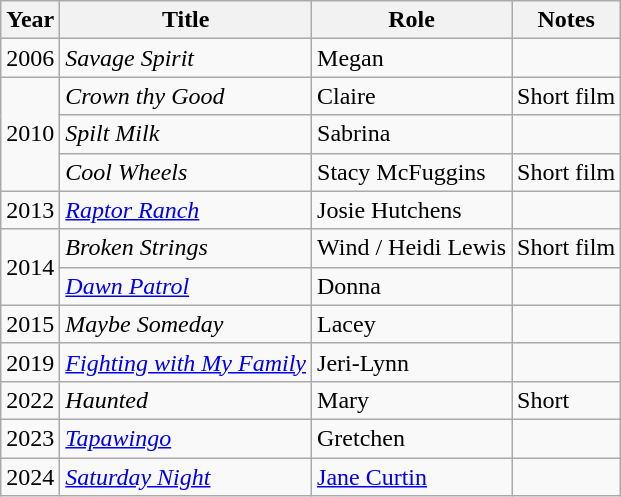<table class="wikitable sortable">
<tr>
<th>Year</th>
<th>Title</th>
<th>Role</th>
<th>Notes</th>
</tr>
<tr>
<td>2006</td>
<td><em>Savage Spirit</em></td>
<td>Megan</td>
<td></td>
</tr>
<tr>
<td rowspan=3>2010</td>
<td><em>Crown thy Good</em></td>
<td>Claire</td>
<td>Short film</td>
</tr>
<tr>
<td><em>Spilt Milk</em></td>
<td>Sabrina</td>
<td></td>
</tr>
<tr>
<td><em>Cool Wheels</em></td>
<td>Stacy McFuggins</td>
<td>Short film</td>
</tr>
<tr>
<td>2013</td>
<td><em><a href='#'>Raptor Ranch</a></em></td>
<td>Josie Hutchens</td>
<td></td>
</tr>
<tr>
<td rowspan=2>2014</td>
<td><em>Broken Strings</em></td>
<td>Wind / Heidi Lewis</td>
<td>Short film</td>
</tr>
<tr>
<td><em><a href='#'>Dawn Patrol</a></em></td>
<td>Donna</td>
<td></td>
</tr>
<tr>
<td>2015</td>
<td><em>Maybe Someday</em></td>
<td>Lacey</td>
<td></td>
</tr>
<tr>
<td>2019</td>
<td><em><a href='#'>Fighting with My Family</a></em></td>
<td>Jeri-Lynn</td>
<td></td>
</tr>
<tr>
<td>2022</td>
<td><em>Haunted</em></td>
<td>Mary</td>
<td>Short</td>
</tr>
<tr>
<td>2023</td>
<td><em><a href='#'>Tapawingo</a></em></td>
<td>Gretchen</td>
<td></td>
</tr>
<tr>
<td>2024</td>
<td><em><a href='#'>Saturday Night</a></em></td>
<td><a href='#'>Jane Curtin</a></td>
<td></td>
</tr>
</table>
